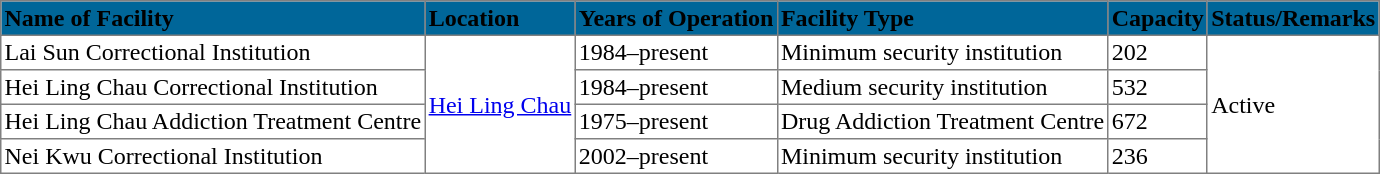<table border="1" cellspacing="1" cellpadding="2" style="border-collapse: collapse;">
<tr ---- bgcolor="#006699">
<td><strong><span>Name of Facility</span></strong></td>
<td><strong><span>Location</span></strong></td>
<td><strong><span>Years of Operation</span></strong></td>
<td><strong><span>Facility Type</span></strong></td>
<td><strong><span>Capacity</span></strong></td>
<td><strong><span>Status/Remarks</span></strong></td>
</tr>
<tr>
<td>Lai Sun Correctional Institution</td>
<td rowspan="4"><a href='#'>Hei Ling Chau</a></td>
<td>1984–present</td>
<td>Minimum security institution</td>
<td>202</td>
<td rowspan="4">Active</td>
</tr>
<tr>
<td>Hei Ling Chau Correctional Institution</td>
<td>1984–present</td>
<td>Medium security institution</td>
<td>532</td>
</tr>
<tr>
<td>Hei Ling Chau Addiction Treatment Centre</td>
<td>1975–present</td>
<td>Drug Addiction Treatment Centre</td>
<td>672</td>
</tr>
<tr>
<td>Nei Kwu Correctional Institution</td>
<td>2002–present</td>
<td>Minimum security institution</td>
<td>236</td>
</tr>
</table>
